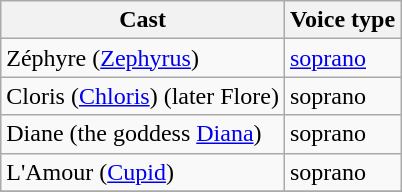<table class="wikitable">
<tr>
<th>Cast</th>
<th>Voice type<br></th>
</tr>
<tr>
<td>Zéphyre (<a href='#'>Zephyrus</a>)</td>
<td><a href='#'>soprano</a></td>
</tr>
<tr>
<td>Cloris (<a href='#'>Chloris</a>) (later Flore)</td>
<td>soprano</td>
</tr>
<tr>
<td>Diane (the goddess <a href='#'>Diana</a>)</td>
<td>soprano</td>
</tr>
<tr>
<td>L'Amour (<a href='#'>Cupid</a>)</td>
<td>soprano</td>
</tr>
<tr>
</tr>
</table>
